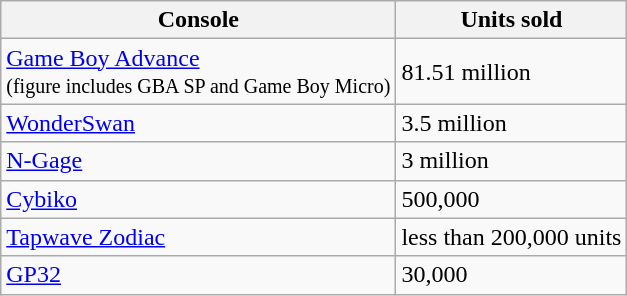<table class="wikitable">
<tr>
<th>Console</th>
<th>Units sold</th>
</tr>
<tr>
<td><a href='#'>Game Boy Advance</a> <br><small>(figure includes GBA SP and Game Boy Micro)</small></td>
<td>81.51 million</td>
</tr>
<tr>
<td><a href='#'>WonderSwan</a> <br></td>
<td>3.5 million</td>
</tr>
<tr>
<td><a href='#'>N-Gage</a></td>
<td>3 million</td>
</tr>
<tr>
<td><a href='#'>Cybiko</a></td>
<td>500,000</td>
</tr>
<tr>
<td><a href='#'>Tapwave Zodiac</a></td>
<td>less than 200,000 units</td>
</tr>
<tr>
<td><a href='#'>GP32</a></td>
<td>30,000</td>
</tr>
</table>
